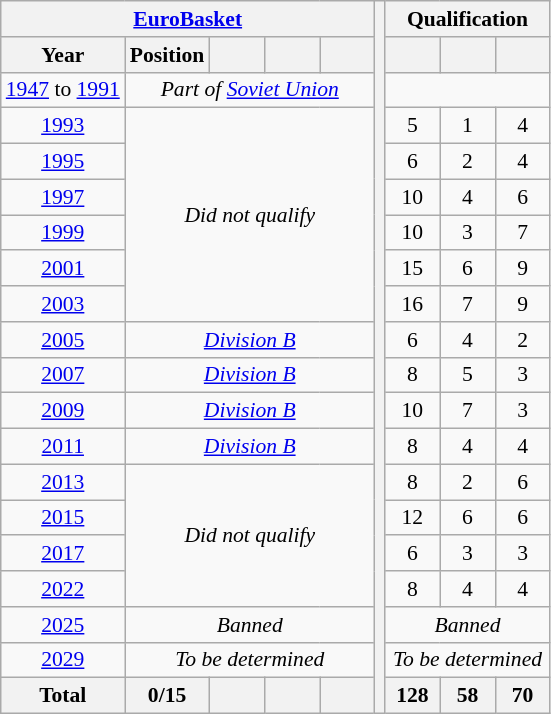<table class="wikitable" style="text-align: center;font-size:90%;">
<tr>
<th colspan=5><a href='#'>EuroBasket</a></th>
<th rowspan=20></th>
<th colspan=3>Qualification</th>
</tr>
<tr>
<th>Year</th>
<th>Position</th>
<th width=30></th>
<th width=30></th>
<th width=30></th>
<th width=30></th>
<th width=30></th>
<th width=30></th>
</tr>
<tr>
<td><a href='#'>1947</a> to <a href='#'>1991</a></td>
<td colspan=4><em>Part of <a href='#'>Soviet Union</a></em></td>
</tr>
<tr>
<td> <a href='#'>1993</a></td>
<td colspan=4 rowspan=6><em>Did not qualify</em></td>
<td>5</td>
<td>1</td>
<td>4</td>
</tr>
<tr>
<td> <a href='#'>1995</a></td>
<td>6</td>
<td>2</td>
<td>4</td>
</tr>
<tr>
<td> <a href='#'>1997</a></td>
<td>10</td>
<td>4</td>
<td>6</td>
</tr>
<tr>
<td> <a href='#'>1999</a></td>
<td>10</td>
<td>3</td>
<td>7</td>
</tr>
<tr>
<td> <a href='#'>2001</a></td>
<td>15</td>
<td>6</td>
<td>9</td>
</tr>
<tr>
<td> <a href='#'>2003</a></td>
<td>16</td>
<td>7</td>
<td>9</td>
</tr>
<tr>
<td> <a href='#'>2005</a></td>
<td colspan=4><em><a href='#'>Division B</a></em></td>
<td>6</td>
<td>4</td>
<td>2</td>
</tr>
<tr>
<td> <a href='#'>2007</a></td>
<td colspan=4><em><a href='#'>Division B</a></em></td>
<td>8</td>
<td>5</td>
<td>3</td>
</tr>
<tr>
<td> <a href='#'>2009</a></td>
<td colspan=4><em><a href='#'>Division B</a></em></td>
<td>10</td>
<td>7</td>
<td>3</td>
</tr>
<tr>
<td> <a href='#'>2011</a></td>
<td colspan=4><em><a href='#'>Division B</a></em></td>
<td>8</td>
<td>4</td>
<td>4</td>
</tr>
<tr>
<td> <a href='#'>2013</a></td>
<td colspan=4 rowspan=4><em>Did not qualify</em></td>
<td>8</td>
<td>2</td>
<td>6</td>
</tr>
<tr>
<td> <a href='#'>2015</a></td>
<td>12</td>
<td>6</td>
<td>6</td>
</tr>
<tr>
<td> <a href='#'>2017</a></td>
<td>6</td>
<td>3</td>
<td>3</td>
</tr>
<tr>
<td> <a href='#'>2022</a></td>
<td>8</td>
<td>4</td>
<td>4</td>
</tr>
<tr>
<td> <a href='#'>2025</a></td>
<td colspan=4><em>Banned</em></td>
<td colspan=3><em>Banned</em></td>
</tr>
<tr>
<td> <a href='#'>2029</a></td>
<td colspan=4><em>To be determined</em></td>
<td colspan=3><em>To be determined</em></td>
</tr>
<tr>
<th>Total</th>
<th>0/15</th>
<th></th>
<th></th>
<th></th>
<th>128</th>
<th>58</th>
<th>70</th>
</tr>
</table>
